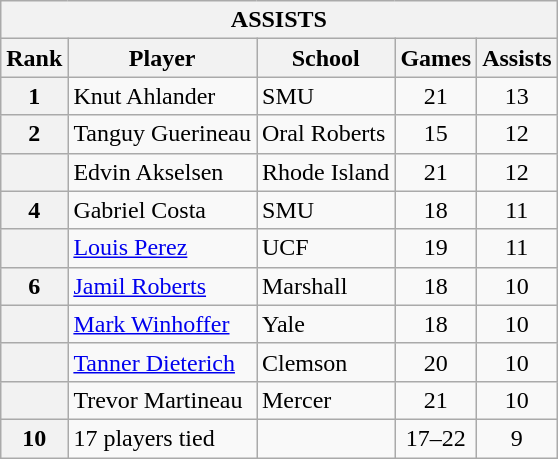<table class="wikitable">
<tr>
<th colspan=5>ASSISTS</th>
</tr>
<tr>
<th>Rank</th>
<th>Player</th>
<th>School</th>
<th>Games</th>
<th>Assists</th>
</tr>
<tr>
<th>1</th>
<td>Knut Ahlander</td>
<td>SMU</td>
<td style="text-align:center;">21</td>
<td style="text-align:center;">13</td>
</tr>
<tr>
<th>2</th>
<td>Tanguy Guerineau</td>
<td>Oral Roberts</td>
<td style="text-align:center;">15</td>
<td style="text-align:center;">12</td>
</tr>
<tr>
<th></th>
<td>Edvin Akselsen</td>
<td>Rhode Island</td>
<td style="text-align:center;">21</td>
<td style="text-align:center;">12</td>
</tr>
<tr>
<th>4</th>
<td>Gabriel Costa</td>
<td>SMU</td>
<td style="text-align:center;">18</td>
<td style="text-align:center;">11</td>
</tr>
<tr>
<th></th>
<td><a href='#'>Louis Perez</a></td>
<td>UCF</td>
<td style="text-align:center;">19</td>
<td style="text-align:center;">11</td>
</tr>
<tr>
<th>6</th>
<td><a href='#'>Jamil Roberts</a></td>
<td>Marshall</td>
<td style="text-align:center;">18</td>
<td style="text-align:center;">10</td>
</tr>
<tr>
<th></th>
<td><a href='#'>Mark Winhoffer</a></td>
<td>Yale</td>
<td style="text-align:center;">18</td>
<td style="text-align:center;">10</td>
</tr>
<tr>
<th></th>
<td><a href='#'>Tanner Dieterich</a></td>
<td>Clemson</td>
<td style="text-align:center;">20</td>
<td style="text-align:center;">10</td>
</tr>
<tr>
<th></th>
<td>Trevor Martineau</td>
<td>Mercer</td>
<td style="text-align:center;">21</td>
<td style="text-align:center;">10</td>
</tr>
<tr>
<th>10</th>
<td>17 players tied</td>
<td></td>
<td style="text-align:center;">17–22</td>
<td style="text-align:center;">9</td>
</tr>
</table>
